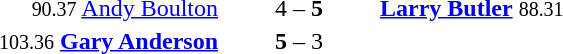<table style="text-align:center">
<tr>
<th width=223></th>
<th width=100></th>
<th width=223></th>
</tr>
<tr>
<td align=right><small><span>90.37</span></small> <a href='#'>Andy Boulton</a> </td>
<td>4 – <strong>5</strong></td>
<td align=left> <strong><a href='#'>Larry Butler</a></strong> <small><span>88.31</span></small></td>
</tr>
<tr>
<td align=right><small><span>103.36</span></small> <strong><a href='#'>Gary Anderson</a></strong> </td>
<td><strong>5</strong> – 3</td>
<td align=left></td>
</tr>
</table>
